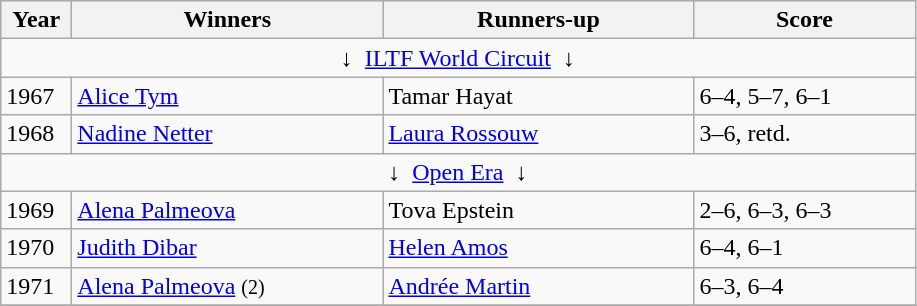<table class="wikitable">
<tr>
<th style="width:40px">Year</th>
<th style="width:200px">Winners</th>
<th style="width:200px">Runners-up</th>
<th style="width:140px" class="unsortable">Score</th>
</tr>
<tr>
<td colspan=4 align=center>↓  <a href='#'>ILTF World Circuit</a>  ↓</td>
</tr>
<tr>
<td>1967</td>
<td> <a href='#'>Alice Tym</a></td>
<td> Tamar Hayat</td>
<td>6–4, 5–7, 6–1</td>
</tr>
<tr>
<td>1968</td>
<td> <a href='#'>Nadine Netter</a></td>
<td> <a href='#'>Laura Rossouw</a></td>
<td>3–6, retd.</td>
</tr>
<tr>
<td colspan=4 align=center>↓  <a href='#'>Open Era</a>  ↓</td>
</tr>
<tr>
<td>1969</td>
<td> <a href='#'>Alena Palmeova</a></td>
<td> Tova Epstein</td>
<td>2–6, 6–3, 6–3</td>
</tr>
<tr>
<td>1970</td>
<td> <a href='#'>Judith Dibar</a></td>
<td> <a href='#'>Helen Amos</a></td>
<td>6–4, 6–1</td>
</tr>
<tr>
<td>1971</td>
<td> <a href='#'>Alena Palmeova</a> <small>(2)</small></td>
<td> <a href='#'>Andrée Martin</a></td>
<td>6–3, 6–4</td>
</tr>
<tr>
</tr>
</table>
